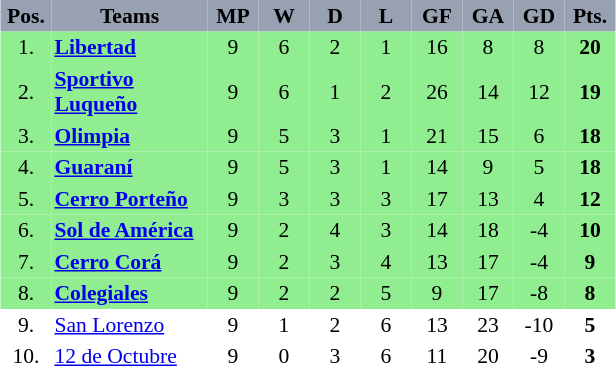<table class="sortable"  align=center style="font-size: 90%; border-collapse:collapse" border=0 cellspacing=0 cellpadding=2>
<tr align=center bgcolor=#98A1B2>
<th width=30><span>Pos.</span></th>
<th width=100>Teams</th>
<th width=30><span>MP</span></th>
<th width=30><span>W</span></th>
<th width=30><span>D</span></th>
<th width=30><span>L</span></th>
<th width=30><span>GF</span></th>
<th width=30><span>GA</span></th>
<th width=30><span>GD</span></th>
<th width=30><span>Pts.</span></th>
</tr>
<tr align=center style="background: #90EE90">
<td>1.</td>
<td align="left"><strong><a href='#'>Libertad</a></strong></td>
<td>9</td>
<td>6</td>
<td>2</td>
<td>1</td>
<td>16</td>
<td>8</td>
<td>8</td>
<td><strong>20</strong></td>
</tr>
<tr align=center style="background: #90EE90">
<td>2.</td>
<td align="left"><strong><a href='#'>Sportivo Luqueño</a></strong></td>
<td>9</td>
<td>6</td>
<td>1</td>
<td>2</td>
<td>26</td>
<td>14</td>
<td>12</td>
<td><strong>19</strong></td>
</tr>
<tr align=center style="background: #90EE90">
<td>3.</td>
<td align="left"><strong><a href='#'>Olimpia</a></strong></td>
<td>9</td>
<td>5</td>
<td>3</td>
<td>1</td>
<td>21</td>
<td>15</td>
<td>6</td>
<td><strong>18</strong></td>
</tr>
<tr align=center style="background: #90EE90">
<td>4.</td>
<td align="left"><strong><a href='#'>Guaraní</a></strong></td>
<td>9</td>
<td>5</td>
<td>3</td>
<td>1</td>
<td>14</td>
<td>9</td>
<td>5</td>
<td><strong>18</strong></td>
</tr>
<tr align=center style="background: #90EE90">
<td>5.</td>
<td align="left"><strong><a href='#'>Cerro Porteño</a></strong></td>
<td>9</td>
<td>3</td>
<td>3</td>
<td>3</td>
<td>17</td>
<td>13</td>
<td>4</td>
<td><strong>12</strong></td>
</tr>
<tr align=center style="background: #90EE90">
<td>6.</td>
<td align="left"><strong><a href='#'>Sol de América</a></strong></td>
<td>9</td>
<td>2</td>
<td>4</td>
<td>3</td>
<td>14</td>
<td>18</td>
<td>-4</td>
<td><strong>10</strong></td>
</tr>
<tr align=center style="background: #90EE90">
<td>7.</td>
<td align="left"><strong><a href='#'>Cerro Corá</a></strong></td>
<td>9</td>
<td>2</td>
<td>3</td>
<td>4</td>
<td>13</td>
<td>17</td>
<td>-4</td>
<td><strong>9</strong></td>
</tr>
<tr align=center style="background: #90EE90">
<td>8.</td>
<td align="left"><strong><a href='#'>Colegiales</a></strong></td>
<td>9</td>
<td>2</td>
<td>2</td>
<td>5</td>
<td>9</td>
<td>17</td>
<td>-8</td>
<td><strong>8</strong></td>
</tr>
<tr align=center>
<td>9.</td>
<td align="left"><a href='#'>San Lorenzo</a></td>
<td>9</td>
<td>1</td>
<td>2</td>
<td>6</td>
<td>13</td>
<td>23</td>
<td>-10</td>
<td><strong>5</strong></td>
</tr>
<tr align=center>
<td>10.</td>
<td align="left"><a href='#'>12 de Octubre</a></td>
<td>9</td>
<td>0</td>
<td>3</td>
<td>6</td>
<td>11</td>
<td>20</td>
<td>-9</td>
<td><strong>3</strong></td>
</tr>
</table>
